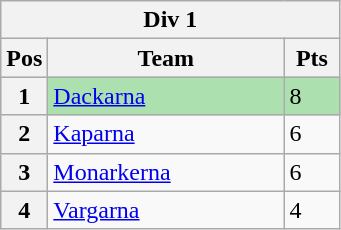<table class="wikitable">
<tr>
<th colspan="3">Div 1</th>
</tr>
<tr>
<th width=20>Pos</th>
<th width=150>Team</th>
<th width=30>Pts</th>
</tr>
<tr style="background:#ACE1AF;">
<th>1</th>
<td><a href='#'>Dackarna</a></td>
<td>8</td>
</tr>
<tr>
<th>2</th>
<td><a href='#'>Kaparna</a></td>
<td>6</td>
</tr>
<tr>
<th>3</th>
<td><a href='#'>Monarkerna</a></td>
<td>6</td>
</tr>
<tr>
<th>4</th>
<td><a href='#'>Vargarna</a></td>
<td>4</td>
</tr>
</table>
